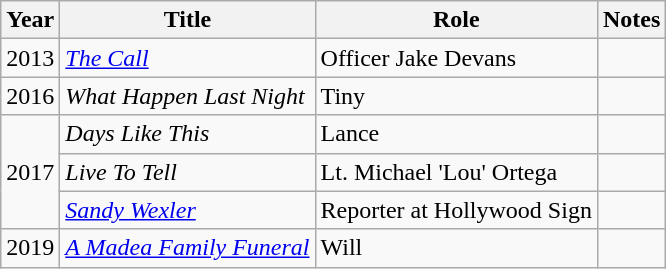<table class="wikitable sortable">
<tr>
<th>Year</th>
<th>Title</th>
<th>Role</th>
<th class="unsortable">Notes</th>
</tr>
<tr>
<td>2013</td>
<td><em><a href='#'>The Call</a></em></td>
<td>Officer Jake Devans</td>
<td></td>
</tr>
<tr>
<td>2016</td>
<td><em>What Happen Last Night</em></td>
<td>Tiny</td>
<td></td>
</tr>
<tr>
<td rowspan="3">2017</td>
<td><em>Days Like This</em></td>
<td>Lance</td>
<td></td>
</tr>
<tr>
<td><em>Live To Tell</em></td>
<td>Lt. Michael 'Lou' Ortega</td>
<td></td>
</tr>
<tr>
<td><em><a href='#'>Sandy Wexler</a></em></td>
<td>Reporter at Hollywood Sign</td>
<td></td>
</tr>
<tr>
<td>2019</td>
<td><em><a href='#'>A Madea Family Funeral</a></em></td>
<td>Will</td>
<td></td>
</tr>
</table>
